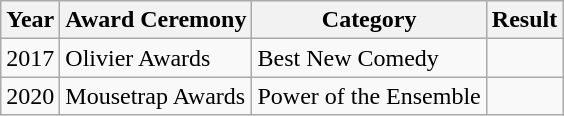<table class="wikitable">
<tr>
<th>Year</th>
<th>Award Ceremony</th>
<th>Category</th>
<th>Result</th>
</tr>
<tr>
<td>2017</td>
<td>Olivier Awards</td>
<td>Best New Comedy</td>
<td></td>
</tr>
<tr>
<td>2020</td>
<td>Mousetrap Awards</td>
<td>Power of the Ensemble</td>
<td></td>
</tr>
</table>
